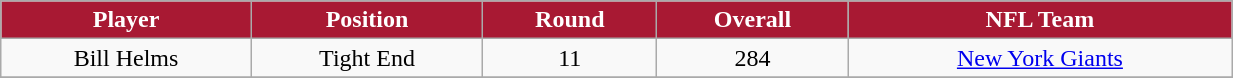<table class="wikitable" width="65%">
<tr>
<th style="background:#A81933;color:#FFFFFF;">Player</th>
<th style="background:#A81933;color:#FFFFFF;">Position</th>
<th style="background:#A81933;color:#FFFFFF;">Round</th>
<th style="background:#A81933;color:#FFFFFF;">Overall</th>
<th style="background:#A81933;color:#FFFFFF;">NFL Team</th>
</tr>
<tr align="center" bgcolor="">
<td>Bill Helms</td>
<td>Tight End</td>
<td>11</td>
<td>284</td>
<td><a href='#'>New York Giants</a></td>
</tr>
<tr align="center" bgcolor="">
</tr>
</table>
